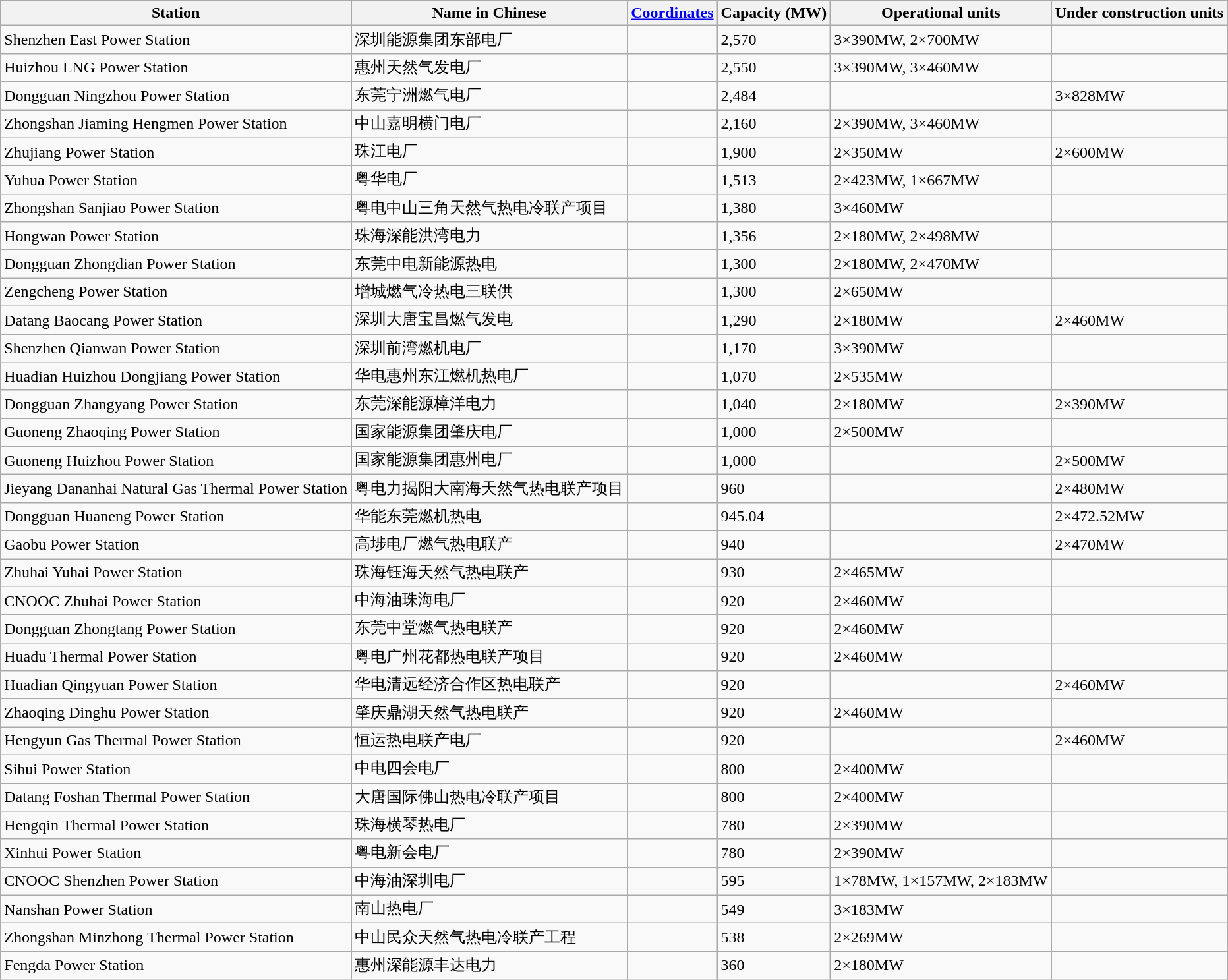<table class="wikitable sortable">
<tr>
<th>Station</th>
<th>Name in Chinese</th>
<th><a href='#'>Coordinates</a></th>
<th>Capacity (MW)</th>
<th>Operational units</th>
<th>Under construction units</th>
</tr>
<tr>
<td>Shenzhen East Power Station</td>
<td>深圳能源集团东部电厂</td>
<td></td>
<td>2,570</td>
<td>3×390MW, 2×700MW</td>
<td></td>
</tr>
<tr>
<td>Huizhou LNG Power Station</td>
<td>惠州天然气发电厂</td>
<td></td>
<td>2,550</td>
<td>3×390MW, 3×460MW</td>
<td></td>
</tr>
<tr>
<td>Dongguan Ningzhou Power Station</td>
<td>东莞宁洲燃气电厂</td>
<td></td>
<td>2,484</td>
<td></td>
<td>3×828MW</td>
</tr>
<tr>
<td>Zhongshan Jiaming Hengmen Power Station</td>
<td>中山嘉明横门电厂</td>
<td></td>
<td>2,160</td>
<td>2×390MW, 3×460MW</td>
<td></td>
</tr>
<tr>
<td>Zhujiang Power Station</td>
<td>珠江电厂</td>
<td></td>
<td>1,900</td>
<td>2×350MW</td>
<td>2×600MW</td>
</tr>
<tr>
<td>Yuhua Power Station</td>
<td>粤华电厂</td>
<td></td>
<td>1,513</td>
<td>2×423MW, 1×667MW</td>
<td></td>
</tr>
<tr>
<td>Zhongshan Sanjiao Power Station</td>
<td>粤电中山三角天然气热电冷联产项目</td>
<td></td>
<td>1,380</td>
<td>3×460MW</td>
<td></td>
</tr>
<tr>
<td>Hongwan Power Station</td>
<td>珠海深能洪湾电力</td>
<td></td>
<td>1,356</td>
<td>2×180MW, 2×498MW</td>
<td></td>
</tr>
<tr>
<td>Dongguan Zhongdian Power Station</td>
<td>东莞中电新能源热电</td>
<td></td>
<td>1,300</td>
<td>2×180MW, 2×470MW</td>
<td></td>
</tr>
<tr>
<td>Zengcheng Power Station</td>
<td>增城燃气冷热电三联供</td>
<td></td>
<td>1,300</td>
<td>2×650MW</td>
<td></td>
</tr>
<tr>
<td>Datang Baocang Power Station</td>
<td>深圳大唐宝昌燃气发电</td>
<td></td>
<td>1,290</td>
<td>2×180MW</td>
<td>2×460MW</td>
</tr>
<tr>
<td>Shenzhen Qianwan Power Station</td>
<td>深圳前湾燃机电厂</td>
<td></td>
<td>1,170</td>
<td>3×390MW</td>
<td></td>
</tr>
<tr>
<td>Huadian Huizhou Dongjiang Power Station</td>
<td>华电惠州东江燃机热电厂</td>
<td></td>
<td>1,070</td>
<td>2×535MW</td>
<td></td>
</tr>
<tr>
<td>Dongguan Zhangyang Power Station</td>
<td>东莞深能源樟洋电力</td>
<td></td>
<td>1,040</td>
<td>2×180MW</td>
<td>2×390MW</td>
</tr>
<tr>
<td>Guoneng Zhaoqing Power Station</td>
<td>国家能源集团肇庆电厂</td>
<td></td>
<td>1,000</td>
<td>2×500MW</td>
<td></td>
</tr>
<tr>
<td>Guoneng Huizhou Power Station</td>
<td>国家能源集团惠州电厂</td>
<td></td>
<td>1,000</td>
<td></td>
<td>2×500MW</td>
</tr>
<tr>
<td>Jieyang Dananhai Natural Gas Thermal Power Station</td>
<td>粤电力揭阳大南海天然气热电联产项目</td>
<td></td>
<td>960</td>
<td></td>
<td>2×480MW</td>
</tr>
<tr>
<td>Dongguan Huaneng Power Station</td>
<td>华能东莞燃机热电</td>
<td></td>
<td>945.04</td>
<td></td>
<td>2×472.52MW</td>
</tr>
<tr>
<td>Gaobu Power Station</td>
<td>高埗电厂燃气热电联产</td>
<td></td>
<td>940</td>
<td></td>
<td>2×470MW</td>
</tr>
<tr>
<td>Zhuhai Yuhai Power Station</td>
<td>珠海钰海天然气热电联产</td>
<td></td>
<td>930</td>
<td>2×465MW</td>
<td></td>
</tr>
<tr>
<td>CNOOC Zhuhai Power Station</td>
<td>中海油珠海电厂</td>
<td></td>
<td>920</td>
<td>2×460MW</td>
<td></td>
</tr>
<tr>
<td>Dongguan Zhongtang Power Station</td>
<td>东莞中堂燃气热电联产</td>
<td></td>
<td>920</td>
<td>2×460MW</td>
<td></td>
</tr>
<tr>
<td>Huadu Thermal Power Station</td>
<td>粤电广州花都热电联产项目</td>
<td></td>
<td>920</td>
<td>2×460MW</td>
<td></td>
</tr>
<tr>
<td>Huadian Qingyuan Power Station</td>
<td>华电清远经济合作区热电联产</td>
<td></td>
<td>920</td>
<td></td>
<td>2×460MW</td>
</tr>
<tr>
<td>Zhaoqing Dinghu Power Station</td>
<td>肇庆鼎湖天然气热电联产</td>
<td></td>
<td>920</td>
<td>2×460MW</td>
<td></td>
</tr>
<tr>
<td>Hengyun Gas Thermal Power Station</td>
<td>恒运热电联产电厂</td>
<td></td>
<td>920</td>
<td></td>
<td>2×460MW</td>
</tr>
<tr>
<td>Sihui Power Station</td>
<td>中电四会电厂</td>
<td></td>
<td>800</td>
<td>2×400MW</td>
<td></td>
</tr>
<tr>
<td>Datang Foshan Thermal Power Station</td>
<td>大唐国际佛山热电冷联产项目</td>
<td></td>
<td>800</td>
<td>2×400MW</td>
<td></td>
</tr>
<tr>
<td>Hengqin Thermal Power Station</td>
<td>珠海横琴热电厂</td>
<td></td>
<td>780</td>
<td>2×390MW</td>
<td></td>
</tr>
<tr>
<td>Xinhui Power Station</td>
<td>粤电新会电厂</td>
<td></td>
<td>780</td>
<td>2×390MW</td>
<td></td>
</tr>
<tr>
<td>CNOOC Shenzhen Power Station</td>
<td>中海油深圳电厂</td>
<td></td>
<td>595</td>
<td>1×78MW, 1×157MW, 2×183MW</td>
<td></td>
</tr>
<tr>
<td>Nanshan Power Station</td>
<td>南山热电厂</td>
<td></td>
<td>549</td>
<td>3×183MW</td>
<td></td>
</tr>
<tr>
<td>Zhongshan Minzhong Thermal Power Station</td>
<td>中山民众天然气热电冷联产工程</td>
<td></td>
<td>538</td>
<td>2×269MW</td>
<td></td>
</tr>
<tr>
<td>Fengda Power Station</td>
<td>惠州深能源丰达电力</td>
<td></td>
<td>360</td>
<td>2×180MW</td>
<td></td>
</tr>
</table>
